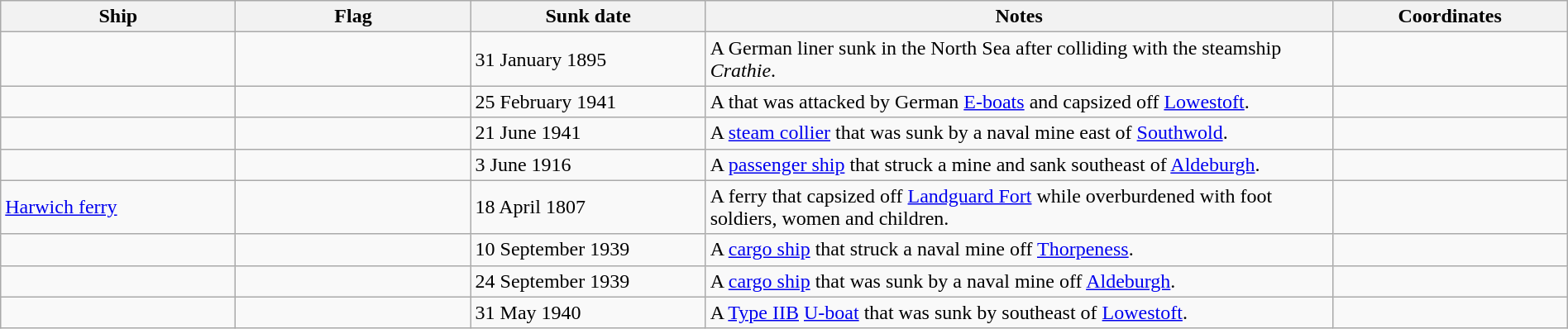<table class=wikitable | style = "width:100%">
<tr>
<th style="width:15%">Ship</th>
<th style="width:15%">Flag</th>
<th style="width:15%">Sunk date</th>
<th style="width:40%">Notes</th>
<th style="width:15%">Coordinates</th>
</tr>
<tr>
<td></td>
<td></td>
<td>31 January 1895</td>
<td>A German liner sunk in the North Sea after colliding with the steamship <em>Crathie</em>.</td>
<td></td>
</tr>
<tr>
<td></td>
<td></td>
<td>25 February 1941</td>
<td>A  that was attacked by German <a href='#'>E-boats</a> and capsized off <a href='#'>Lowestoft</a>.</td>
<td></td>
</tr>
<tr>
<td></td>
<td></td>
<td>21 June 1941</td>
<td>A <a href='#'>steam collier</a> that was sunk by a naval mine east of <a href='#'>Southwold</a>.</td>
<td></td>
</tr>
<tr>
<td></td>
<td></td>
<td>3 June 1916</td>
<td>A <a href='#'>passenger ship</a> that struck a mine and sank  southeast of <a href='#'>Aldeburgh</a>.</td>
<td></td>
</tr>
<tr>
<td><a href='#'>Harwich ferry</a></td>
<td></td>
<td>18 April 1807</td>
<td>A ferry that capsized off <a href='#'>Landguard Fort</a> while overburdened with foot soldiers, women and children.</td>
<td></td>
</tr>
<tr>
<td></td>
<td></td>
<td>10 September 1939</td>
<td>A <a href='#'>cargo ship</a> that struck a naval mine off <a href='#'>Thorpeness</a>.</td>
<td></td>
</tr>
<tr>
<td></td>
<td></td>
<td>24 September 1939</td>
<td>A <a href='#'>cargo ship</a> that was sunk by a naval mine off <a href='#'>Aldeburgh</a>.</td>
<td></td>
</tr>
<tr>
<td></td>
<td></td>
<td>31 May 1940</td>
<td>A <a href='#'>Type IIB</a> <a href='#'>U-boat</a> that was sunk by   southeast of <a href='#'>Lowestoft</a>.</td>
<td></td>
</tr>
</table>
